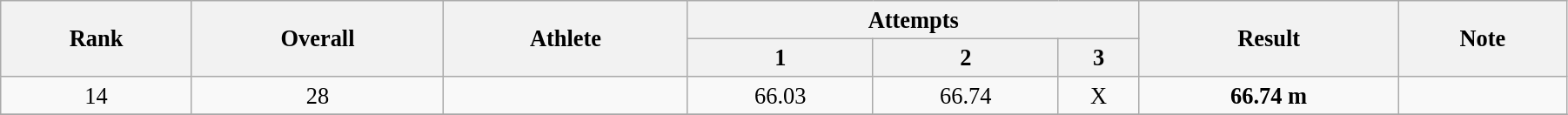<table class="wikitable" style=" text-align:center; font-size:110%;" width="95%">
<tr>
<th rowspan="2">Rank</th>
<th rowspan="2">Overall</th>
<th rowspan="2">Athlete</th>
<th colspan="3">Attempts</th>
<th rowspan="2">Result</th>
<th rowspan="2">Note</th>
</tr>
<tr>
<th>1</th>
<th>2</th>
<th>3</th>
</tr>
<tr>
<td>14</td>
<td>28</td>
<td align=left></td>
<td>66.03</td>
<td>66.74</td>
<td>X</td>
<td><strong>66.74 m</strong></td>
<td></td>
</tr>
<tr>
</tr>
</table>
